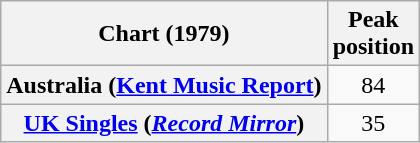<table class="wikitable sortable plainrowheaders" style="text-align:center">
<tr>
<th scope="col">Chart (1979)</th>
<th scope="col">Peak<br>position</th>
</tr>
<tr>
<th scope="row">Australia (<a href='#'>Kent Music Report</a>)</th>
<td>84</td>
</tr>
<tr>
<th scope="row"><a href='#'>UK Singles</a> (<em><a href='#'>Record Mirror</a></em>)</th>
<td>35</td>
</tr>
</table>
